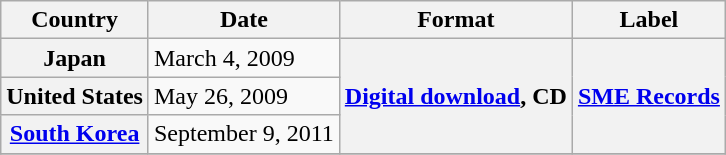<table class="wikitable plainrowheaders">
<tr>
<th scope="col">Country</th>
<th>Date</th>
<th>Format</th>
<th>Label</th>
</tr>
<tr>
<th scope="row" rowspan="1">Japan</th>
<td>March 4, 2009</td>
<th scope="row" rowspan="3"><a href='#'>Digital download</a>, CD</th>
<th scope="row" rowspan="3"><a href='#'>SME Records</a></th>
</tr>
<tr>
<th scope="row" rowspan="1">United States</th>
<td>May 26, 2009</td>
</tr>
<tr>
<th scope="row" rowspan="1"><a href='#'>South Korea</a></th>
<td>September 9, 2011</td>
</tr>
<tr>
</tr>
</table>
